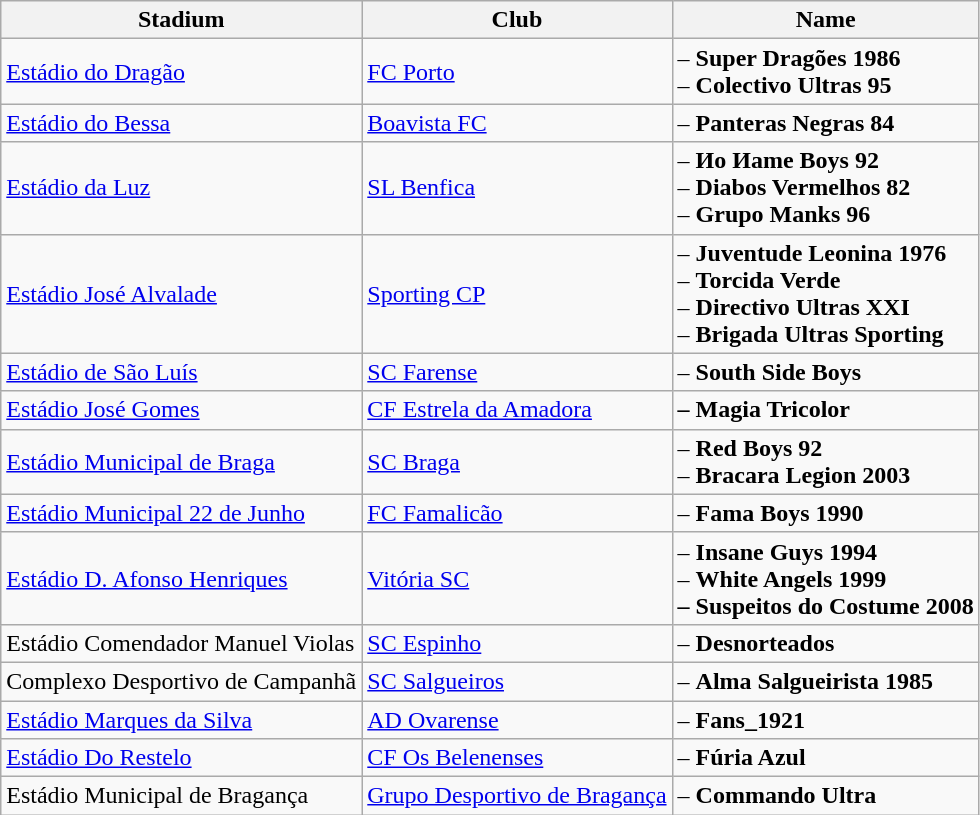<table class="wikitable">
<tr>
<th>Stadium</th>
<th>Club</th>
<th>Name</th>
</tr>
<tr>
<td style="text-align:left;"><a href='#'>Estádio do Dragão</a></td>
<td><a href='#'>FC Porto</a></td>
<td>– <strong>Super Dragões 1986</strong><br>– <strong>Colectivo Ultras 95</strong></td>
</tr>
<tr>
<td style="text-align:left;"><a href='#'>Estádio do Bessa</a></td>
<td><a href='#'>Boavista FC</a></td>
<td>– <strong>Panteras Negras 84</strong></td>
</tr>
<tr>
<td style="text-align:left;"><a href='#'>Estádio da Luz</a></td>
<td><a href='#'>SL Benfica</a></td>
<td>– <strong>Иo Иame Boys 92</strong><br>– <strong>Diabos Vermelhos 82</strong><br>– <strong>Grupo Manks 96</strong></td>
</tr>
<tr>
<td style="text-align:left;"><a href='#'>Estádio José Alvalade</a></td>
<td><a href='#'>Sporting CP</a></td>
<td>– <strong>Juventude Leonina 1976</strong><br>– <strong>Torcida Verde</strong><br>– <strong>Directivo Ultras XXI</strong><br>– <strong>Brigada Ultras Sporting</strong></td>
</tr>
<tr>
<td style="text-align:left;"><a href='#'>Estádio de São Luís</a></td>
<td><a href='#'>SC Farense</a></td>
<td>– <strong>South Side Boys</strong></td>
</tr>
<tr>
<td><a href='#'>Estádio José Gomes</a></td>
<td><a href='#'>CF Estrela da Amadora</a></td>
<td><strong>– Magia Tricolor</strong></td>
</tr>
<tr>
<td style="text-align:left;"><a href='#'>Estádio Municipal de Braga</a></td>
<td><a href='#'>SC Braga</a></td>
<td>– <strong>Red Boys 92</strong><br>– <strong>Bracara Legion 2003</strong></td>
</tr>
<tr>
<td style="text-align:left;"><a href='#'>Estádio Municipal 22 de Junho</a></td>
<td><a href='#'>FC Famalicão</a></td>
<td>– <strong>Fama Boys 1990</strong></td>
</tr>
<tr>
<td style="text-align:left;"><a href='#'>Estádio D. Afonso Henriques</a></td>
<td><a href='#'>Vitória SC</a></td>
<td>– <strong>Insane Guys 1994</strong><br>– <strong>White Angels 1999</strong><br><strong>– Suspeitos do Costume 2008</strong></td>
</tr>
<tr>
<td style="text-align:left;">Estádio Comendador Manuel Violas</td>
<td><a href='#'>SC Espinho</a></td>
<td>– <strong>Desnorteados</strong></td>
</tr>
<tr>
<td style="text-align:left;">Complexo Desportivo de Campanhã</td>
<td><a href='#'>SC Salgueiros</a></td>
<td>– <strong>Alma Salgueirista 1985</strong></td>
</tr>
<tr>
<td style="text-align:left;"><a href='#'>Estádio Marques da Silva</a></td>
<td><a href='#'>AD Ovarense</a></td>
<td>– <strong>Fans_1921</strong></td>
</tr>
<tr>
<td style="text-align:left;"><a href='#'>Estádio Do Restelo</a></td>
<td><a href='#'>CF Os Belenenses</a></td>
<td>– <strong>Fúria Azul</strong></td>
</tr>
<tr>
<td>Estádio Municipal de Bragança</td>
<td><a href='#'>Grupo Desportivo de Bragança</a></td>
<td>– <strong>Commando Ultra</strong></td>
</tr>
</table>
